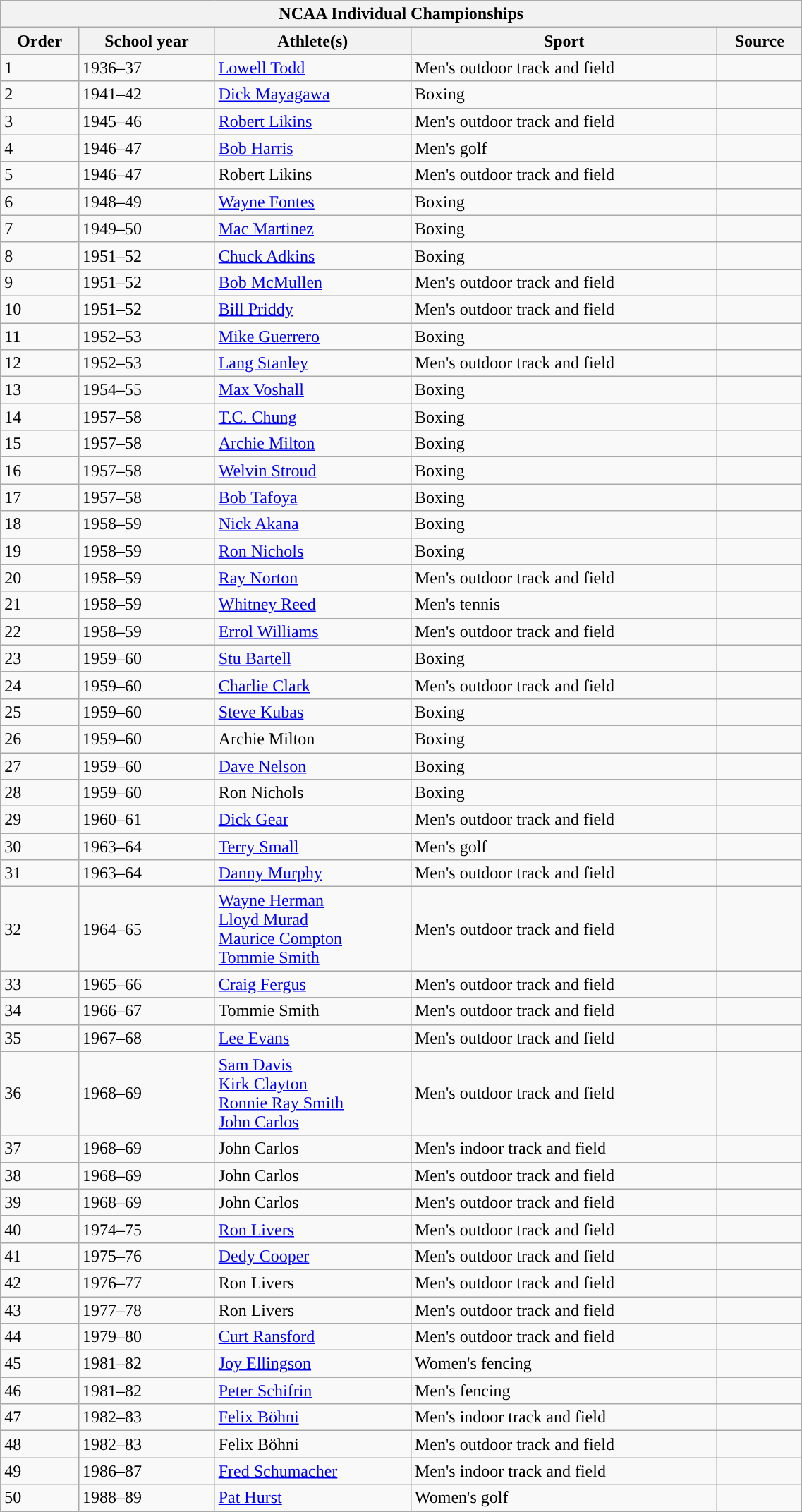<table class="wikitable sortable mw-collapsible mw-collapsed" width="60%">
<tr align="center">
<th colspan=5>NCAA Individual Championships</th>
</tr>
<tr>
<th>Order</th>
<th>School year</th>
<th>Athlete(s)</th>
<th>Sport</th>
<th>Source</th>
</tr>
<tr align="left" bgcolor="">
<td>1</td>
<td>1936–37</td>
<td><a href='#'>Lowell Todd</a></td>
<td>Men's outdoor track and field</td>
<td></td>
</tr>
<tr align="left" bgcolor="">
<td>2</td>
<td>1941–42</td>
<td><a href='#'>Dick Mayagawa</a></td>
<td>Boxing</td>
<td></td>
</tr>
<tr align="left" bgcolor="">
<td>3</td>
<td>1945–46</td>
<td><a href='#'>Robert Likins</a></td>
<td>Men's outdoor track and field</td>
<td></td>
</tr>
<tr align="left" bgcolor="">
<td>4</td>
<td>1946–47</td>
<td><a href='#'>Bob Harris</a></td>
<td>Men's golf</td>
<td></td>
</tr>
<tr align="left" bgcolor="">
<td>5</td>
<td>1946–47</td>
<td>Robert Likins</td>
<td>Men's outdoor track and field</td>
<td></td>
</tr>
<tr align="left" bgcolor="">
<td>6</td>
<td>1948–49</td>
<td><a href='#'>Wayne Fontes</a></td>
<td>Boxing</td>
<td></td>
</tr>
<tr align="left" bgcolor="">
<td>7</td>
<td>1949–50</td>
<td><a href='#'>Mac Martinez</a></td>
<td>Boxing</td>
<td></td>
</tr>
<tr align="left" bgcolor="">
<td>8</td>
<td>1951–52</td>
<td><a href='#'>Chuck Adkins</a></td>
<td>Boxing</td>
<td></td>
</tr>
<tr align="left" bgcolor="">
<td>9</td>
<td>1951–52</td>
<td><a href='#'>Bob McMullen</a></td>
<td>Men's outdoor track and field</td>
<td></td>
</tr>
<tr align="left" bgcolor="">
<td>10</td>
<td>1951–52</td>
<td><a href='#'>Bill Priddy</a></td>
<td>Men's outdoor track and field</td>
<td></td>
</tr>
<tr align="left" bgcolor="">
<td>11</td>
<td>1952–53</td>
<td><a href='#'>Mike Guerrero</a></td>
<td>Boxing</td>
<td></td>
</tr>
<tr align="left" bgcolor="">
<td>12</td>
<td>1952–53</td>
<td><a href='#'>Lang Stanley</a></td>
<td>Men's outdoor track and field</td>
<td></td>
</tr>
<tr align="left" bgcolor="">
<td>13</td>
<td>1954–55</td>
<td><a href='#'>Max Voshall</a></td>
<td>Boxing</td>
<td></td>
</tr>
<tr align="left" bgcolor="">
<td>14</td>
<td>1957–58</td>
<td><a href='#'>T.C. Chung</a></td>
<td>Boxing</td>
<td></td>
</tr>
<tr align="left" bgcolor="">
<td>15</td>
<td>1957–58</td>
<td><a href='#'>Archie Milton</a></td>
<td>Boxing</td>
<td></td>
</tr>
<tr align="left" bgcolor="">
<td>16</td>
<td>1957–58</td>
<td><a href='#'>Welvin Stroud</a></td>
<td>Boxing</td>
<td></td>
</tr>
<tr align="left" bgcolor="">
<td>17</td>
<td>1957–58</td>
<td><a href='#'>Bob Tafoya</a></td>
<td>Boxing</td>
<td></td>
</tr>
<tr align="left" bgcolor="">
<td>18</td>
<td>1958–59</td>
<td><a href='#'>Nick Akana</a></td>
<td>Boxing</td>
<td></td>
</tr>
<tr align="left" bgcolor="">
<td>19</td>
<td>1958–59</td>
<td><a href='#'>Ron Nichols</a></td>
<td>Boxing</td>
<td></td>
</tr>
<tr align="left" bgcolor="">
<td>20</td>
<td>1958–59</td>
<td><a href='#'>Ray Norton</a></td>
<td>Men's outdoor track and field</td>
<td></td>
</tr>
<tr align="left" bgcolor="">
<td>21</td>
<td>1958–59</td>
<td><a href='#'>Whitney Reed</a></td>
<td>Men's tennis</td>
<td></td>
</tr>
<tr align="left" bgcolor="">
<td>22</td>
<td>1958–59</td>
<td><a href='#'>Errol Williams</a></td>
<td>Men's outdoor track and field</td>
<td></td>
</tr>
<tr align="left" bgcolor="">
<td>23</td>
<td>1959–60</td>
<td><a href='#'>Stu Bartell</a></td>
<td>Boxing</td>
<td></td>
</tr>
<tr align="left" bgcolor="">
<td>24</td>
<td>1959–60</td>
<td><a href='#'>Charlie Clark</a></td>
<td>Men's outdoor track and field</td>
<td></td>
</tr>
<tr align="left" bgcolor="">
<td>25</td>
<td>1959–60</td>
<td><a href='#'>Steve Kubas</a></td>
<td>Boxing</td>
<td></td>
</tr>
<tr align="left" bgcolor="">
<td>26</td>
<td>1959–60</td>
<td>Archie Milton</td>
<td>Boxing</td>
<td></td>
</tr>
<tr align="left" bgcolor="">
<td>27</td>
<td>1959–60</td>
<td><a href='#'>Dave Nelson</a></td>
<td>Boxing</td>
<td></td>
</tr>
<tr align="left" bgcolor="">
<td>28</td>
<td>1959–60</td>
<td>Ron Nichols</td>
<td>Boxing</td>
<td></td>
</tr>
<tr align="left" bgcolor="">
<td>29</td>
<td>1960–61</td>
<td><a href='#'>Dick Gear</a></td>
<td>Men's outdoor track and field</td>
<td></td>
</tr>
<tr align="left" bgcolor="">
<td>30</td>
<td>1963–64</td>
<td><a href='#'>Terry Small</a></td>
<td>Men's golf</td>
<td></td>
</tr>
<tr align="left" bgcolor="">
<td>31</td>
<td>1963–64</td>
<td><a href='#'>Danny Murphy</a></td>
<td>Men's outdoor track and field</td>
<td></td>
</tr>
<tr align="left" bgcolor="">
<td>32</td>
<td>1964–65</td>
<td><a href='#'>Wayne Herman</a><br><a href='#'>Lloyd Murad</a><br><a href='#'>Maurice Compton</a><br><a href='#'>Tommie Smith</a></td>
<td>Men's outdoor track and field</td>
<td></td>
</tr>
<tr align="left" bgcolor="">
<td>33</td>
<td>1965–66</td>
<td><a href='#'>Craig Fergus</a></td>
<td>Men's outdoor track and field</td>
<td></td>
</tr>
<tr align="left" bgcolor="">
<td>34</td>
<td>1966–67</td>
<td>Tommie Smith</td>
<td>Men's outdoor track and field</td>
<td></td>
</tr>
<tr align="left" bgcolor="">
<td>35</td>
<td>1967–68</td>
<td><a href='#'>Lee Evans</a></td>
<td>Men's outdoor track and field</td>
<td></td>
</tr>
<tr align="left" bgcolor="">
<td>36</td>
<td>1968–69</td>
<td><a href='#'>Sam Davis</a><br><a href='#'>Kirk Clayton</a><br><a href='#'>Ronnie Ray Smith</a><br><a href='#'>John Carlos</a></td>
<td>Men's outdoor track and field</td>
<td></td>
</tr>
<tr align="left" bgcolor="">
<td>37</td>
<td>1968–69</td>
<td>John Carlos</td>
<td>Men's indoor track and field</td>
<td></td>
</tr>
<tr align="left" bgcolor="">
<td>38</td>
<td>1968–69</td>
<td>John Carlos</td>
<td>Men's outdoor track and field</td>
<td></td>
</tr>
<tr align="v" bgcolor="">
<td>39</td>
<td>1968–69</td>
<td>John Carlos</td>
<td>Men's outdoor track and field</td>
<td></td>
</tr>
<tr align="left" bgcolor="">
<td>40</td>
<td>1974–75</td>
<td><a href='#'>Ron Livers</a></td>
<td>Men's outdoor track and field</td>
<td></td>
</tr>
<tr align="left" bgcolor="">
<td>41</td>
<td>1975–76</td>
<td><a href='#'>Dedy Cooper</a></td>
<td>Men's outdoor track and field</td>
<td></td>
</tr>
<tr align="left" bgcolor="">
<td>42</td>
<td>1976–77</td>
<td>Ron Livers</td>
<td>Men's outdoor track and field</td>
<td></td>
</tr>
<tr align="left" bgcolor="">
<td>43</td>
<td>1977–78</td>
<td>Ron Livers</td>
<td>Men's outdoor track and field</td>
<td></td>
</tr>
<tr align="left" bgcolor="">
<td>44</td>
<td>1979–80</td>
<td><a href='#'>Curt Ransford</a></td>
<td>Men's outdoor track and field</td>
<td></td>
</tr>
<tr align="left" bgcolor="">
<td>45</td>
<td>1981–82</td>
<td><a href='#'>Joy Ellingson</a></td>
<td>Women's fencing</td>
<td></td>
</tr>
<tr align="left" bgcolor="">
<td>46</td>
<td>1981–82</td>
<td><a href='#'>Peter Schifrin</a></td>
<td>Men's fencing</td>
<td></td>
</tr>
<tr align="left" bgcolor="">
<td>47</td>
<td>1982–83</td>
<td><a href='#'>Felix Böhni</a></td>
<td>Men's indoor track and field</td>
<td></td>
</tr>
<tr align="left" bgcolor="">
<td>48</td>
<td>1982–83</td>
<td>Felix Böhni</td>
<td>Men's outdoor track and field</td>
<td></td>
</tr>
<tr align="left" bgcolor="">
<td>49</td>
<td>1986–87</td>
<td><a href='#'>Fred Schumacher</a></td>
<td>Men's indoor track and field</td>
<td></td>
</tr>
<tr align="left" bgcolor="">
<td>50</td>
<td>1988–89</td>
<td><a href='#'>Pat Hurst</a></td>
<td>Women's golf</td>
<td></td>
</tr>
</table>
